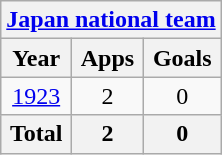<table class="wikitable" style="text-align:center">
<tr>
<th colspan=3><a href='#'>Japan national team</a></th>
</tr>
<tr>
<th>Year</th>
<th>Apps</th>
<th>Goals</th>
</tr>
<tr>
<td><a href='#'>1923</a></td>
<td>2</td>
<td>0</td>
</tr>
<tr>
<th>Total</th>
<th>2</th>
<th>0</th>
</tr>
</table>
